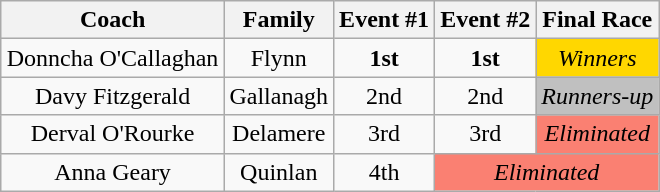<table class="wikitable sortable" style="margin: auto; text-align: center;">
<tr>
<th>Coach</th>
<th>Family</th>
<th>Event #1</th>
<th>Event #2</th>
<th>Final Race</th>
</tr>
<tr>
<td>Donncha O'Callaghan</td>
<td>Flynn</td>
<td><strong>1st</strong></td>
<td><strong>1st</strong></td>
<td style="background:gold;"><em>Winners</em></td>
</tr>
<tr>
<td>Davy Fitzgerald</td>
<td>Gallanagh</td>
<td>2nd</td>
<td>2nd</td>
<td style="background:silver;"><em>Runners-up</em></td>
</tr>
<tr>
<td>Derval O'Rourke</td>
<td>Delamere</td>
<td>3rd</td>
<td>3rd</td>
<td style="background:#FA8072;"><em>Eliminated</em></td>
</tr>
<tr>
<td>Anna Geary</td>
<td>Quinlan</td>
<td>4th</td>
<td colspan="2" style="background:#FA8072;"><em>Eliminated</em></td>
</tr>
</table>
